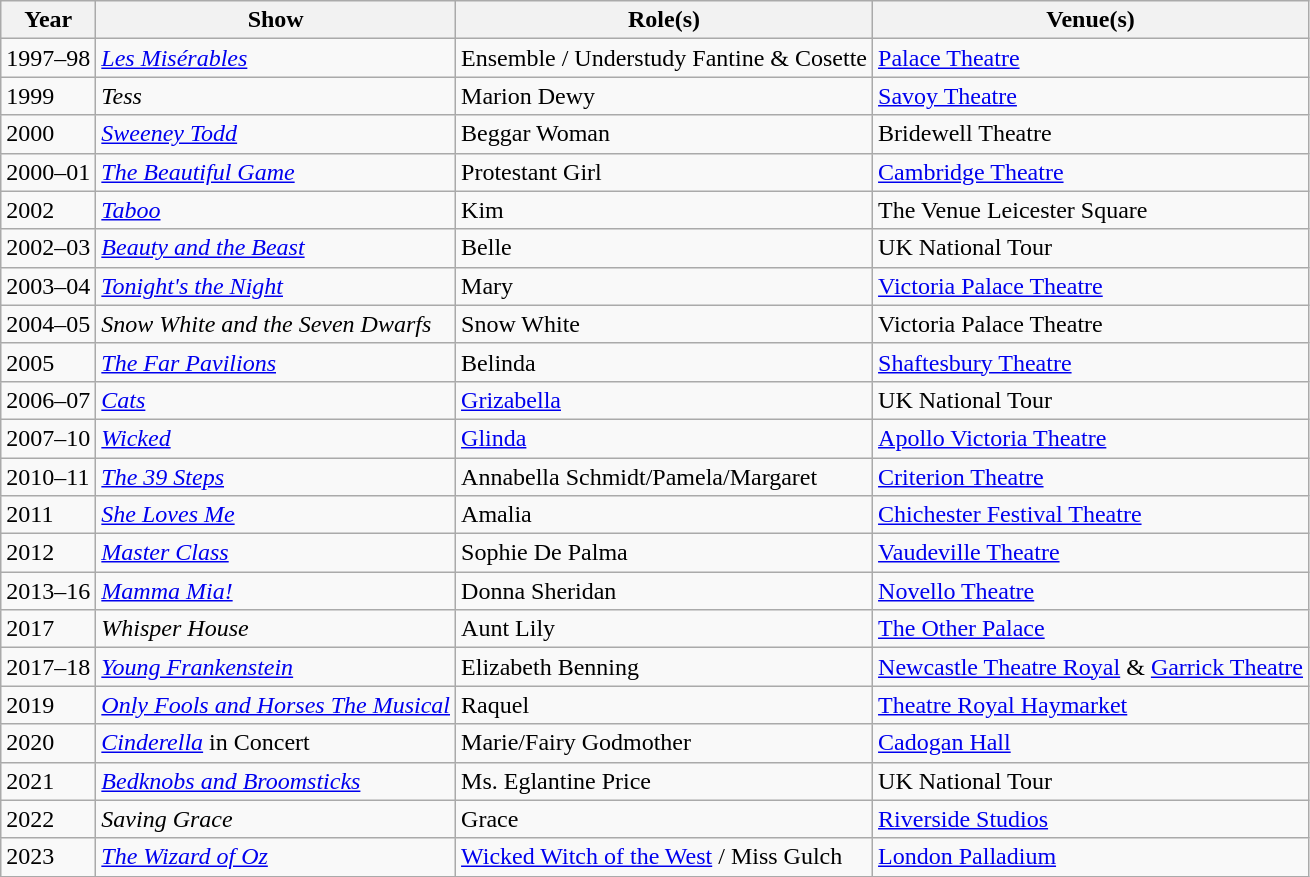<table class="wikitable">
<tr>
<th>Year</th>
<th>Show</th>
<th>Role(s)</th>
<th>Venue(s)</th>
</tr>
<tr>
<td>1997–98</td>
<td><em><a href='#'>Les Misérables</a></em></td>
<td>Ensemble / Understudy Fantine & Cosette</td>
<td><a href='#'>Palace Theatre</a></td>
</tr>
<tr>
<td>1999</td>
<td><em>Tess</em></td>
<td>Marion Dewy</td>
<td><a href='#'>Savoy Theatre</a></td>
</tr>
<tr>
<td>2000</td>
<td><em><a href='#'>Sweeney Todd</a></em></td>
<td>Beggar Woman</td>
<td>Bridewell Theatre</td>
</tr>
<tr>
<td>2000–01</td>
<td><em><a href='#'>The Beautiful Game</a></em></td>
<td>Protestant Girl</td>
<td><a href='#'>Cambridge Theatre</a></td>
</tr>
<tr>
<td>2002</td>
<td><em><a href='#'>Taboo</a></em></td>
<td>Kim</td>
<td>The Venue Leicester Square</td>
</tr>
<tr>
<td>2002–03</td>
<td><em><a href='#'>Beauty and the Beast</a></em></td>
<td>Belle</td>
<td>UK National Tour</td>
</tr>
<tr>
<td>2003–04</td>
<td><em><a href='#'>Tonight's the Night</a></em></td>
<td>Mary</td>
<td><a href='#'>Victoria Palace Theatre</a></td>
</tr>
<tr>
<td>2004–05</td>
<td><em>Snow White and the Seven Dwarfs</em></td>
<td>Snow White</td>
<td>Victoria Palace Theatre</td>
</tr>
<tr>
<td>2005</td>
<td><em><a href='#'>The Far Pavilions</a></em></td>
<td>Belinda</td>
<td><a href='#'>Shaftesbury Theatre</a></td>
</tr>
<tr>
<td>2006–07</td>
<td><em><a href='#'>Cats</a></em></td>
<td><a href='#'>Grizabella</a></td>
<td>UK National Tour</td>
</tr>
<tr>
<td>2007–10</td>
<td><em><a href='#'>Wicked</a></em></td>
<td><a href='#'>Glinda</a></td>
<td><a href='#'>Apollo Victoria Theatre</a></td>
</tr>
<tr>
<td>2010–11</td>
<td><em><a href='#'>The 39 Steps</a></em></td>
<td>Annabella Schmidt/Pamela/Margaret</td>
<td><a href='#'>Criterion Theatre</a></td>
</tr>
<tr>
<td>2011</td>
<td><em><a href='#'>She Loves Me</a></em></td>
<td>Amalia</td>
<td><a href='#'>Chichester Festival Theatre</a></td>
</tr>
<tr>
<td>2012</td>
<td><em><a href='#'>Master Class</a></em></td>
<td>Sophie De Palma</td>
<td><a href='#'>Vaudeville Theatre</a></td>
</tr>
<tr>
<td>2013–16</td>
<td><em><a href='#'>Mamma Mia!</a></em></td>
<td>Donna Sheridan</td>
<td><a href='#'>Novello Theatre</a></td>
</tr>
<tr>
<td>2017</td>
<td><em>Whisper House</em></td>
<td>Aunt Lily</td>
<td><a href='#'>The Other Palace</a></td>
</tr>
<tr>
<td>2017–18</td>
<td><em><a href='#'>Young Frankenstein</a></em></td>
<td>Elizabeth Benning</td>
<td><a href='#'>Newcastle Theatre Royal</a> & <a href='#'>Garrick Theatre</a></td>
</tr>
<tr>
<td>2019</td>
<td><em><a href='#'>Only Fools and Horses The Musical</a></em></td>
<td>Raquel</td>
<td><a href='#'>Theatre Royal Haymarket</a></td>
</tr>
<tr>
<td>2020</td>
<td><em><a href='#'>Cinderella</a></em> in Concert</td>
<td>Marie/Fairy Godmother</td>
<td><a href='#'>Cadogan Hall</a></td>
</tr>
<tr>
<td>2021</td>
<td><em><a href='#'>Bedknobs and Broomsticks</a></em></td>
<td>Ms. Eglantine Price</td>
<td>UK National Tour</td>
</tr>
<tr>
<td>2022</td>
<td><em>Saving Grace</em></td>
<td>Grace</td>
<td><a href='#'>Riverside Studios</a></td>
</tr>
<tr>
<td>2023</td>
<td><em><a href='#'>The Wizard of Oz</a></em></td>
<td><a href='#'>Wicked Witch of the West</a> / Miss Gulch</td>
<td><a href='#'>London Palladium</a></td>
</tr>
</table>
